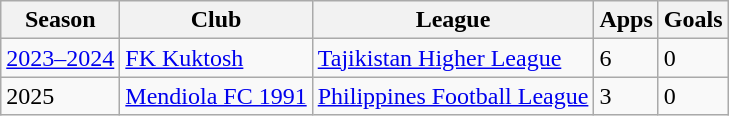<table class="wikitable">
<tr>
<th>Season</th>
<th>Club</th>
<th>League</th>
<th>Apps</th>
<th>Goals</th>
</tr>
<tr>
<td><a href='#'>2023–2024</a></td>
<td><a href='#'>FK Kuktosh</a></td>
<td><a href='#'>Tajikistan Higher League</a></td>
<td>6</td>
<td>0</td>
</tr>
<tr>
<td>2025</td>
<td><a href='#'>Mendiola FC 1991</a></td>
<td><a href='#'>Philippines Football League</a></td>
<td>3</td>
<td>0</td>
</tr>
</table>
